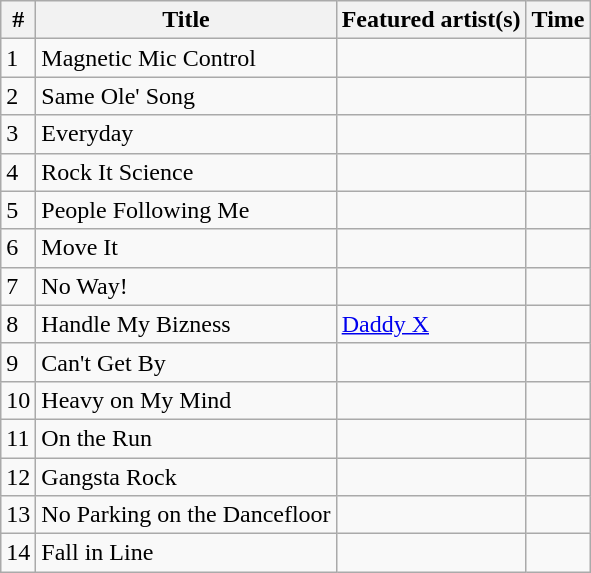<table class="wikitable">
<tr>
<th align="center">#</th>
<th align="center">Title</th>
<th align="center">Featured artist(s)</th>
<th align="center">Time</th>
</tr>
<tr>
<td>1</td>
<td>Magnetic Mic Control</td>
<td></td>
<td></td>
</tr>
<tr>
<td>2</td>
<td>Same Ole' Song</td>
<td></td>
<td></td>
</tr>
<tr>
<td>3</td>
<td>Everyday</td>
<td></td>
<td></td>
</tr>
<tr>
<td>4</td>
<td>Rock It Science</td>
<td></td>
<td></td>
</tr>
<tr>
<td>5</td>
<td>People Following Me</td>
<td></td>
<td></td>
</tr>
<tr>
<td>6</td>
<td>Move It</td>
<td></td>
<td></td>
</tr>
<tr>
<td>7</td>
<td>No Way!</td>
<td></td>
<td></td>
</tr>
<tr>
<td>8</td>
<td>Handle My Bizness</td>
<td><a href='#'>Daddy X</a></td>
<td></td>
</tr>
<tr>
<td>9</td>
<td>Can't Get By</td>
<td></td>
<td></td>
</tr>
<tr>
<td>10</td>
<td>Heavy on My Mind</td>
<td></td>
<td></td>
</tr>
<tr>
<td>11</td>
<td>On the Run</td>
<td></td>
<td></td>
</tr>
<tr>
<td>12</td>
<td>Gangsta Rock</td>
<td></td>
<td></td>
</tr>
<tr>
<td>13</td>
<td>No Parking on the Dancefloor</td>
<td></td>
</tr>
<tr>
<td>14</td>
<td>Fall in Line</td>
<td></td>
<td></td>
</tr>
</table>
